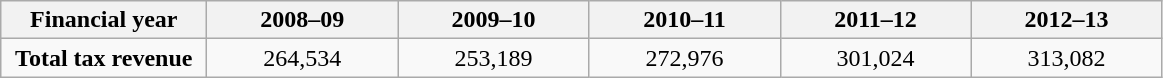<table class="wikitable">
<tr>
<th scope="col" width="130px">Financial year</th>
<th scope="col" width="120px">2008–09</th>
<th scope="col" width="120px">2009–10</th>
<th scope="col" width="120px">2010–11</th>
<th scope="col" width="120px">2011–12</th>
<th scope="col" width="120px">2012–13</th>
</tr>
<tr style="text-align: center;">
<td><strong>Total tax revenue</strong></td>
<td>264,534</td>
<td>253,189</td>
<td>272,976</td>
<td>301,024</td>
<td>313,082</td>
</tr>
</table>
